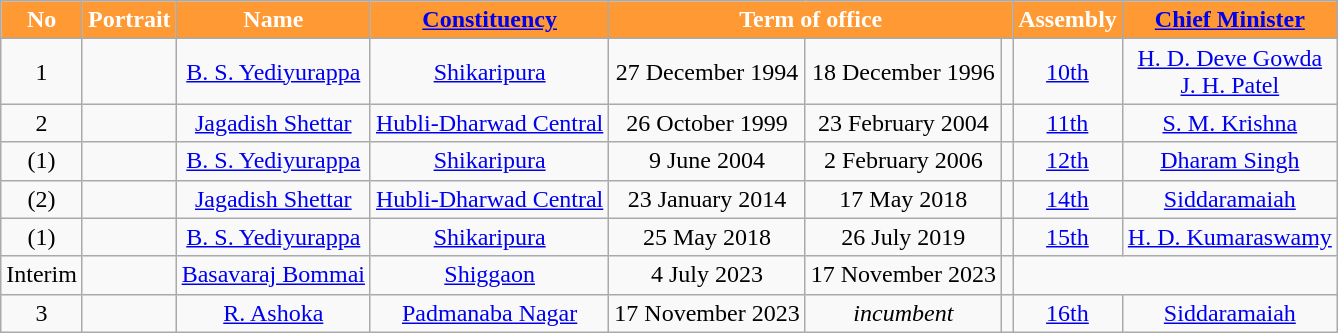<table class="wikitable">
<tr>
<th style="background-color:#FF9933; color:white">No</th>
<th style="background-color:#FF9933; color:white">Portrait</th>
<th style="background-color:#FF9933; color:white">Name</th>
<th style="background-color:#FF9933; color:white"><a href='#'>Constituency</a></th>
<th colspan="3" style="background-color:#FF9933; color:white">Term of office</th>
<th style="background-color:#FF9933; color:white">Assembly</th>
<th style="background-color:#FF9933; color:white"><a href='#'>Chief Minister</a></th>
</tr>
<tr style="text-align:center;">
<td>1</td>
<td></td>
<td><a href='#'>B. S. Yediyurappa</a></td>
<td><a href='#'>Shikaripura</a></td>
<td>27 December 1994</td>
<td>18 December 1996</td>
<td></td>
<td><a href='#'>10th</a></td>
<td><a href='#'>H. D. Deve Gowda</a><br><a href='#'>J. H. Patel</a></td>
</tr>
<tr style="text-align:center;">
<td>2</td>
<td></td>
<td><a href='#'>Jagadish Shettar</a></td>
<td><a href='#'>Hubli-Dharwad Central</a></td>
<td>26 October 1999</td>
<td>23 February 2004</td>
<td></td>
<td><a href='#'>11th</a></td>
<td><a href='#'>S. M. Krishna</a></td>
</tr>
<tr style="text-align:center;">
<td>(1)</td>
<td></td>
<td><a href='#'>B. S. Yediyurappa</a></td>
<td><a href='#'>Shikaripura</a></td>
<td>9 June 2004</td>
<td>2 February 2006</td>
<td></td>
<td><a href='#'>12th</a></td>
<td><a href='#'>Dharam Singh</a></td>
</tr>
<tr style="text-align:center;">
<td>(2)</td>
<td></td>
<td><a href='#'>Jagadish Shettar</a></td>
<td><a href='#'>Hubli-Dharwad Central</a></td>
<td>23 January 2014</td>
<td>17 May 2018</td>
<td></td>
<td><a href='#'>14th</a></td>
<td><a href='#'>Siddaramaiah</a></td>
</tr>
<tr style="text-align:center;">
<td>(1)</td>
<td></td>
<td><a href='#'>B. S. Yediyurappa</a></td>
<td><a href='#'>Shikaripura</a></td>
<td>25 May 2018</td>
<td>26 July 2019</td>
<td></td>
<td><a href='#'>15th</a></td>
<td><a href='#'>H. D. Kumaraswamy</a></td>
</tr>
<tr style="text-align:center;">
<td>Interim</td>
<td></td>
<td><a href='#'>Basavaraj Bommai</a></td>
<td><a href='#'>Shiggaon</a></td>
<td>4 July 2023</td>
<td>17 November 2023</td>
<td></td>
</tr>
<tr style="text-align:center;">
<td>3</td>
<td></td>
<td><a href='#'>R. Ashoka</a></td>
<td><a href='#'>Padmanaba Nagar</a></td>
<td>17 November 2023</td>
<td><em>incumbent</em></td>
<td></td>
<td rowspan="2"><a href='#'>16th</a></td>
<td rowspan="2"><a href='#'>Siddaramaiah</a></td>
</tr>
</table>
